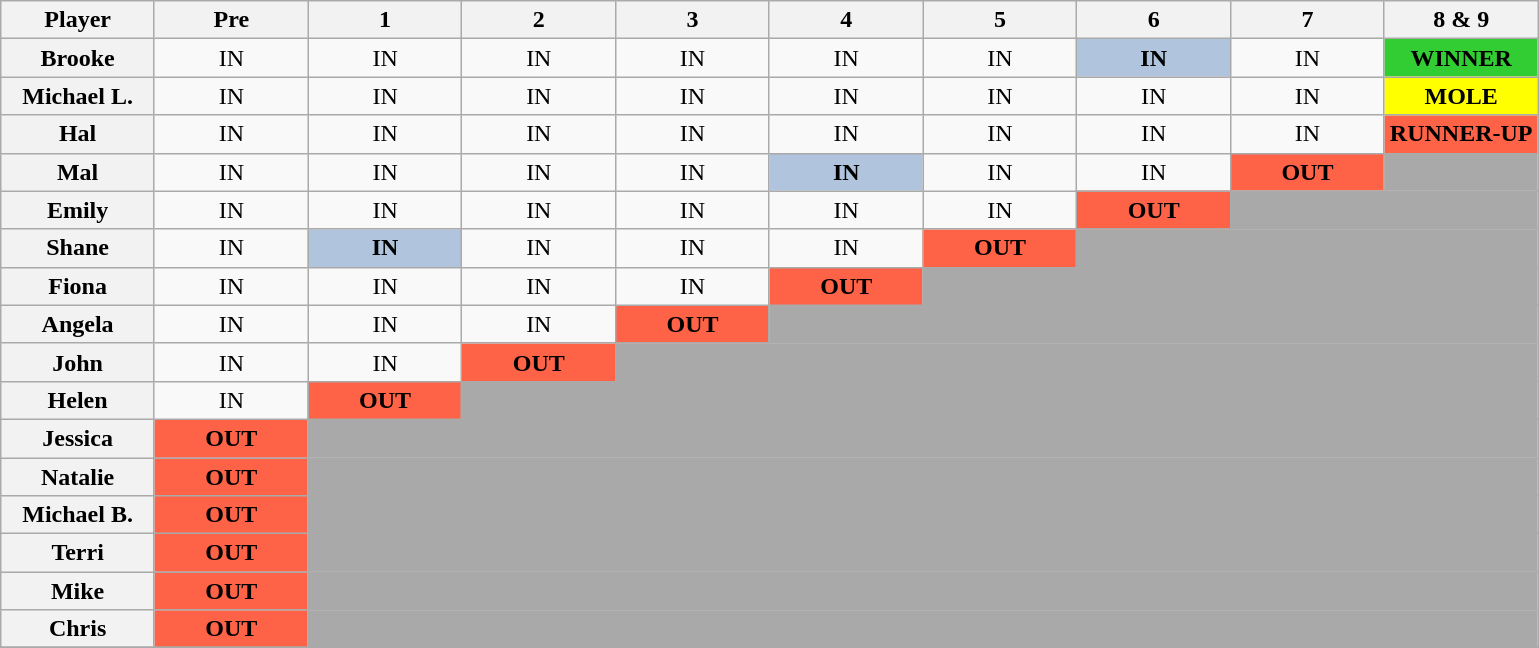<table class="wikitable" style="text-align:center">
<tr>
<th>Player</th>
<th style="width:10%;">Pre</th>
<th style="width:10%;">1</th>
<th style="width:10%;">2</th>
<th style="width:10%;">3</th>
<th style="width:10%;">4</th>
<th style="width:10%;">5</th>
<th style="width:10%;">6</th>
<th style="width:10%;">7</th>
<th style="width:10%;">8 & 9</th>
</tr>
<tr>
<th>Brooke</th>
<td>IN</td>
<td>IN</td>
<td>IN</td>
<td>IN</td>
<td>IN</td>
<td>IN</td>
<td style="background:lightsteelblue;"><strong>IN</strong></td>
<td>IN</td>
<td style="background:limegreen;"><strong>WINNER</strong></td>
</tr>
<tr>
<th>Michael L.</th>
<td>IN</td>
<td>IN</td>
<td>IN</td>
<td>IN</td>
<td>IN</td>
<td>IN</td>
<td>IN</td>
<td>IN</td>
<td style="background:yellow;"><strong>MOLE</strong></td>
</tr>
<tr>
<th>Hal</th>
<td>IN</td>
<td>IN</td>
<td>IN</td>
<td>IN</td>
<td>IN</td>
<td>IN</td>
<td>IN</td>
<td>IN</td>
<td style="background:tomato;"><strong>RUNNER-UP</strong></td>
</tr>
<tr>
<th>Mal</th>
<td>IN</td>
<td>IN</td>
<td>IN</td>
<td>IN</td>
<td style="background:lightsteelblue;"><strong>IN</strong></td>
<td>IN</td>
<td>IN</td>
<td style="background:tomato;"><strong>OUT</strong></td>
<td colspan=2 bgcolor="darkgray"></td>
</tr>
<tr>
<th>Emily</th>
<td>IN</td>
<td>IN</td>
<td>IN</td>
<td>IN</td>
<td>IN</td>
<td>IN</td>
<td style="background:tomato;"><strong>OUT</strong></td>
<td colspan=3 bgcolor="darkgray"></td>
</tr>
<tr>
<th>Shane</th>
<td>IN</td>
<td style="background:lightsteelblue;"><strong>IN</strong></td>
<td>IN</td>
<td>IN</td>
<td>IN</td>
<td style="background:tomato;"><strong>OUT</strong></td>
<td colspan=4 bgcolor="darkgray"></td>
</tr>
<tr>
<th>Fiona</th>
<td>IN</td>
<td>IN</td>
<td>IN</td>
<td>IN</td>
<td style="background:tomato;"><strong>OUT</strong></td>
<td colspan=5 bgcolor="darkgray"></td>
</tr>
<tr>
<th>Angela</th>
<td>IN</td>
<td>IN</td>
<td>IN</td>
<td style="background:tomato;"><strong>OUT</strong></td>
<td colspan=6 bgcolor="darkgray"></td>
</tr>
<tr>
<th>John</th>
<td>IN</td>
<td>IN</td>
<td style="background:tomato;"><strong>OUT</strong></td>
<td colspan=7 bgcolor="darkgray"></td>
</tr>
<tr>
<th>Helen</th>
<td>IN</td>
<td style="background:tomato;"><strong>OUT</strong></td>
<td colspan=8 bgcolor="darkgray"></td>
</tr>
<tr>
<th>Jessica</th>
<td style="background:tomato;"><strong>OUT</strong></td>
<td colspan=9 bgcolor="darkgray"></td>
</tr>
<tr>
<th>Natalie</th>
<td style="background:tomato;"><strong>OUT</strong></td>
<td colspan=9 bgcolor="darkgray"></td>
</tr>
<tr>
<th>Michael B.</th>
<td style="background:tomato;"><strong>OUT</strong></td>
<td colspan=9 bgcolor="darkgray"></td>
</tr>
<tr>
<th>Terri</th>
<td style="background:tomato;"><strong>OUT</strong></td>
<td colspan=9 bgcolor="darkgray"></td>
</tr>
<tr>
<th>Mike</th>
<td style="background:tomato;"><strong>OUT</strong></td>
<td colspan=9 bgcolor="darkgray"></td>
</tr>
<tr>
<th>Chris</th>
<td style="background:tomato;"><strong>OUT</strong></td>
<td colspan=9 bgcolor="darkgray"></td>
</tr>
<tr>
</tr>
</table>
